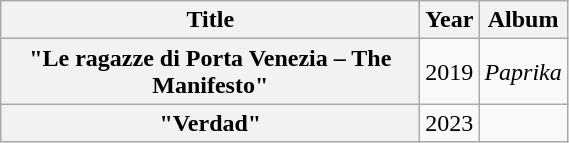<table class="wikitable plainrowheaders" style="text-align:center;">
<tr>
<th scope="col" style="width:17em;">Title</th>
<th scope="col">Year</th>
<th scope="col">Album</th>
</tr>
<tr>
<th scope="row">"Le ragazze di Porta Venezia – The Manifesto" <br> </th>
<td>2019</td>
<td><em>Paprika</em></td>
</tr>
<tr>
<th scope="row">"Verdad" <br> </th>
<td>2023</td>
<td></td>
</tr>
</table>
